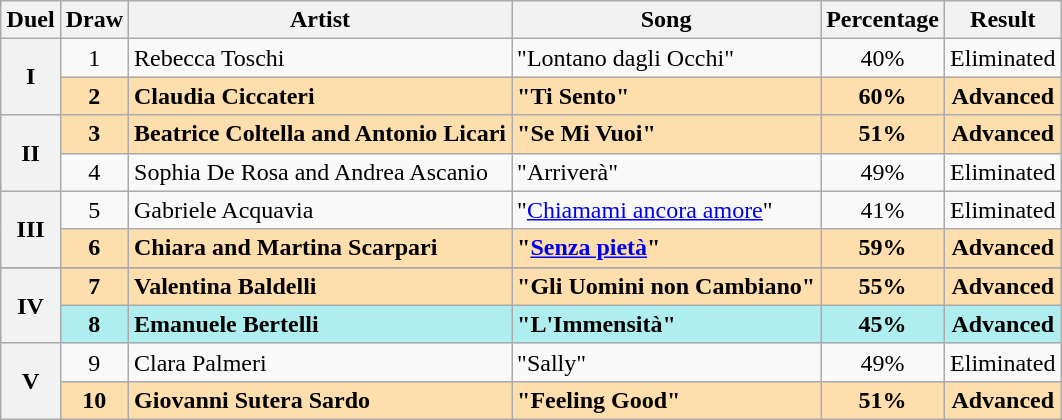<table class="sortable wikitable plainrowheaders" style="margin: 1em auto 1em auto; text-align:center;">
<tr>
<th>Duel</th>
<th>Draw</th>
<th>Artist</th>
<th>Song</th>
<th>Percentage</th>
<th>Result</th>
</tr>
<tr>
<th rowspan="2" scope="row" style="text-align:center">I</th>
<td>1</td>
<td align="left">Rebecca Toschi</td>
<td align="left">"Lontano dagli Occhi" </td>
<td>40%</td>
<td>Eliminated</td>
</tr>
<tr style="font-weight:bold; background:#FFDEAD;">
<td>2</td>
<td align="left">Claudia Ciccateri</td>
<td align="left">"Ti Sento" </td>
<td>60%</td>
<td>Advanced</td>
</tr>
<tr style="font-weight:bold; background:#FFDEAD;">
<th rowspan="2" scope="row" style="text-align:center">II</th>
<td>3</td>
<td align="left">Beatrice Coltella and Antonio Licari</td>
<td align="left">"Se Mi Vuoi" </td>
<td>51%</td>
<td>Advanced</td>
</tr>
<tr>
<td>4</td>
<td align="left">Sophia De Rosa and Andrea Ascanio</td>
<td align="left">"Arriverà" </td>
<td>49%</td>
<td>Eliminated</td>
</tr>
<tr>
<th rowspan="2" scope="row" style="text-align:center">III</th>
<td>5</td>
<td align="left">Gabriele Acquavia</td>
<td align="left">"<a href='#'>Chiamami ancora amore</a>" </td>
<td>41%</td>
<td>Eliminated</td>
</tr>
<tr style="font-weight:bold; background:#FFDEAD;">
<td>6</td>
<td align="left">Chiara and Martina Scarpari</td>
<td align="left">"<a href='#'>Senza pietà</a>" </td>
<td>59%</td>
<td>Advanced</td>
</tr>
<tr>
</tr>
<tr style="font-weight:bold; background:#FFDEAD;">
<th rowspan="2" scope="row" style="text-align:center">IV</th>
<td>7</td>
<td align="left">Valentina Baldelli</td>
<td align="left">"Gli Uomini non Cambiano" </td>
<td>55%</td>
<td>Advanced</td>
</tr>
<tr style="font-weight:bold; background:paleturquoise;">
<td>8</td>
<td align="left">Emanuele Bertelli</td>
<td align="left">"L'Immensità" </td>
<td>45%</td>
<td>Advanced</td>
</tr>
<tr>
<th rowspan="2" scope="row" style="text-align:center">V</th>
<td>9</td>
<td align="left">Clara Palmeri</td>
<td align="left">"Sally" </td>
<td>49%</td>
<td>Eliminated</td>
</tr>
<tr style="font-weight:bold; background:#FFDEAD;">
<td>10</td>
<td align="left">Giovanni Sutera Sardo</td>
<td align="left">"Feeling Good" </td>
<td>51%</td>
<td>Advanced</td>
</tr>
</table>
